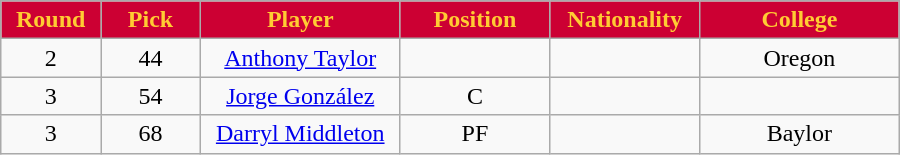<table class="wikitable sortable sortable">
<tr>
<th style="background:#C03; color:#FC3" width="10%">Round</th>
<th style="background:#C03; color:#FC3" width="10%">Pick</th>
<th style="background:#C03; color:#FC3" width="20%">Player</th>
<th style="background:#C03; color:#FC3" width="15%">Position</th>
<th style="background:#C03; color:#FC3" width="15%">Nationality</th>
<th style="background:#C03; color:#FC3" width="20%">College</th>
</tr>
<tr style="text-align: center">
<td>2</td>
<td>44</td>
<td><a href='#'>Anthony Taylor</a></td>
<td></td>
<td></td>
<td>Oregon</td>
</tr>
<tr style="text-align: center">
<td>3</td>
<td>54</td>
<td><a href='#'>Jorge González</a></td>
<td>C</td>
<td></td>
<td></td>
</tr>
<tr style="text-align: center">
<td>3</td>
<td>68</td>
<td><a href='#'>Darryl Middleton</a></td>
<td>PF</td>
<td></td>
<td>Baylor</td>
</tr>
</table>
